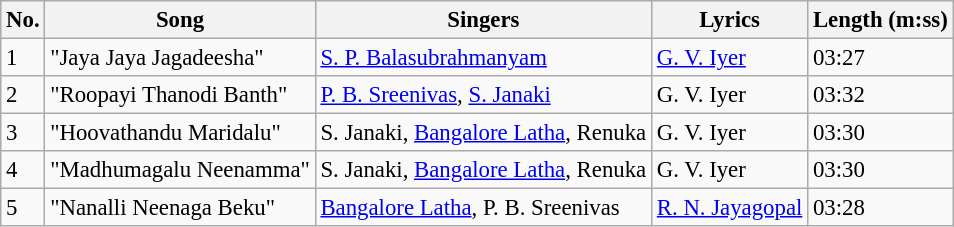<table class="wikitable" style="font-size:95%;">
<tr>
<th>No.</th>
<th>Song</th>
<th>Singers</th>
<th>Lyrics</th>
<th>Length (m:ss)</th>
</tr>
<tr>
<td>1</td>
<td>"Jaya Jaya Jagadeesha"</td>
<td><a href='#'>S. P. Balasubrahmanyam</a></td>
<td><a href='#'>G. V. Iyer</a></td>
<td>03:27</td>
</tr>
<tr>
<td>2</td>
<td>"Roopayi Thanodi Banth"</td>
<td><a href='#'>P. B. Sreenivas</a>, <a href='#'>S. Janaki</a></td>
<td>G. V. Iyer</td>
<td>03:32</td>
</tr>
<tr>
<td>3</td>
<td>"Hoovathandu Maridalu"</td>
<td>S. Janaki, <a href='#'>Bangalore Latha</a>, Renuka</td>
<td>G. V. Iyer</td>
<td>03:30</td>
</tr>
<tr>
<td>4</td>
<td>"Madhumagalu Neenamma"</td>
<td>S. Janaki, <a href='#'>Bangalore Latha</a>, Renuka</td>
<td>G. V. Iyer</td>
<td>03:30</td>
</tr>
<tr>
<td>5</td>
<td>"Nanalli Neenaga Beku"</td>
<td><a href='#'>Bangalore Latha</a>, P. B. Sreenivas</td>
<td><a href='#'>R. N. Jayagopal</a></td>
<td>03:28</td>
</tr>
</table>
